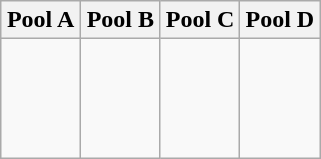<table class="wikitable">
<tr>
<th width=25%>Pool A</th>
<th width=25%>Pool B</th>
<th width=25%>Pool C</th>
<th width=25%>Pool D</th>
</tr>
<tr>
<td><br><br>
<br>
<br>
</td>
<td><br><br>
<br>
<br>
</td>
<td><br><br>
<br>
<br>
</td>
<td><br><br>
<br>
</td>
</tr>
</table>
